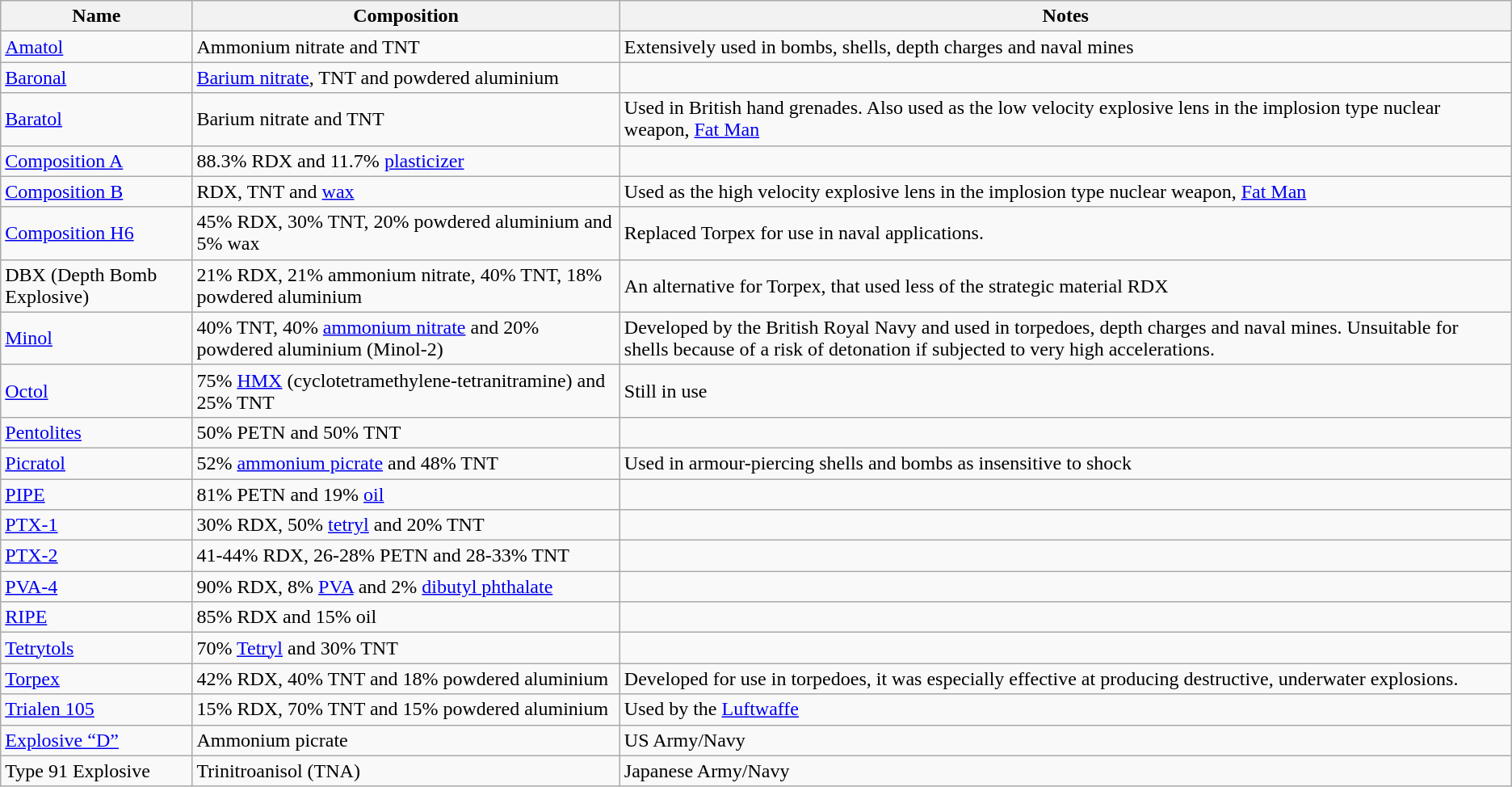<table class="wikitable">
<tr>
<th>Name</th>
<th>Composition</th>
<th>Notes</th>
</tr>
<tr>
<td><a href='#'>Amatol</a></td>
<td>Ammonium nitrate and TNT</td>
<td>Extensively used in bombs, shells, depth charges and naval mines</td>
</tr>
<tr>
<td><a href='#'>Baronal</a></td>
<td><a href='#'>Barium nitrate</a>, TNT and powdered aluminium</td>
<td></td>
</tr>
<tr>
<td><a href='#'>Baratol</a></td>
<td>Barium nitrate and TNT</td>
<td>Used in British hand grenades.  Also used as the low velocity explosive lens in the implosion type nuclear weapon, <a href='#'>Fat Man</a></td>
</tr>
<tr>
<td><a href='#'>Composition A</a></td>
<td>88.3% RDX and 11.7% <a href='#'>plasticizer</a></td>
<td></td>
</tr>
<tr>
<td><a href='#'>Composition B</a></td>
<td>RDX, TNT and <a href='#'>wax</a></td>
<td>Used as the high velocity explosive lens in the implosion type nuclear weapon, <a href='#'>Fat Man</a></td>
</tr>
<tr>
<td><a href='#'>Composition H6</a></td>
<td>45% RDX, 30% TNT, 20% powdered aluminium and 5% wax</td>
<td>Replaced Torpex for use in naval applications.</td>
</tr>
<tr>
<td>DBX (Depth Bomb Explosive)</td>
<td>21% RDX, 21% ammonium nitrate, 40% TNT, 18% powdered aluminium</td>
<td>An alternative for Torpex, that used less of the strategic material RDX</td>
</tr>
<tr>
<td><a href='#'>Minol</a></td>
<td>40% TNT, 40% <a href='#'>ammonium nitrate</a> and 20% powdered aluminium (Minol-2)</td>
<td>Developed by the British Royal Navy and used in torpedoes, depth charges and naval mines. Unsuitable for shells because of a risk of detonation if subjected to very high accelerations.</td>
</tr>
<tr>
<td><a href='#'>Octol</a></td>
<td>75% <a href='#'>HMX</a> (cyclotetramethylene-tetranitramine) and 25% TNT</td>
<td>Still in use</td>
</tr>
<tr>
<td><a href='#'>Pentolites</a></td>
<td>50% PETN and 50% TNT</td>
<td></td>
</tr>
<tr>
<td><a href='#'>Picratol</a></td>
<td>52% <a href='#'>ammonium picrate</a> and 48% TNT</td>
<td>Used in armour-piercing shells and bombs as insensitive to shock</td>
</tr>
<tr>
<td><a href='#'>PIPE</a></td>
<td>81% PETN and 19% <a href='#'>oil</a></td>
<td></td>
</tr>
<tr>
<td><a href='#'>PTX-1</a></td>
<td>30% RDX, 50% <a href='#'>tetryl</a> and 20% TNT</td>
<td></td>
</tr>
<tr>
<td><a href='#'>PTX-2</a></td>
<td>41-44% RDX, 26-28% PETN and 28-33% TNT</td>
<td></td>
</tr>
<tr>
<td><a href='#'>PVA-4</a></td>
<td>90% RDX, 8% <a href='#'>PVA</a> and 2% <a href='#'>dibutyl phthalate</a></td>
<td></td>
</tr>
<tr>
<td><a href='#'>RIPE</a></td>
<td>85% RDX and 15% oil</td>
<td></td>
</tr>
<tr>
<td><a href='#'>Tetrytols</a></td>
<td>70% <a href='#'>Tetryl</a> and 30% TNT</td>
<td></td>
</tr>
<tr>
<td><a href='#'>Torpex</a></td>
<td>42% RDX, 40% TNT and 18% powdered aluminium</td>
<td>Developed for use in torpedoes, it was especially effective at producing destructive, underwater explosions.</td>
</tr>
<tr>
<td><a href='#'>Trialen 105</a></td>
<td>15% RDX, 70% TNT and 15% powdered aluminium</td>
<td>Used by the <a href='#'>Luftwaffe</a></td>
</tr>
<tr>
<td><a href='#'>Explosive “D”</a></td>
<td>Ammonium picrate</td>
<td>US Army/Navy</td>
</tr>
<tr>
<td>Type 91 Explosive</td>
<td>Trinitroanisol (TNA)</td>
<td>Japanese Army/Navy</td>
</tr>
</table>
